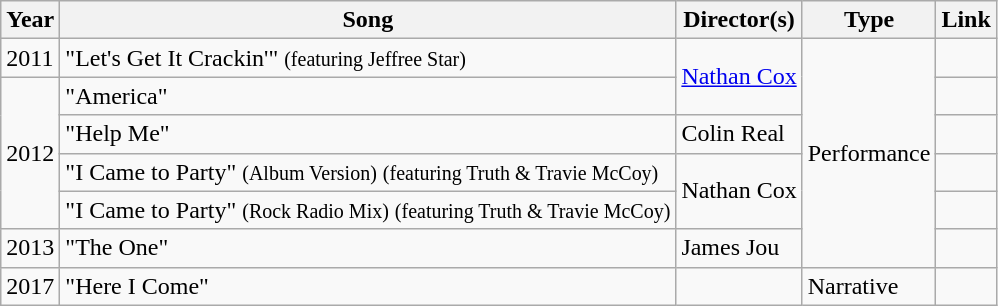<table class="wikitable">
<tr>
<th>Year</th>
<th>Song</th>
<th>Director(s)</th>
<th>Type</th>
<th>Link</th>
</tr>
<tr>
<td>2011</td>
<td>"Let's Get It Crackin'" <small>(featuring Jeffree Star)</small></td>
<td rowspan=2><a href='#'>Nathan Cox</a></td>
<td rowspan=6>Performance</td>
<td></td>
</tr>
<tr>
<td rowspan=4>2012</td>
<td>"America"</td>
<td></td>
</tr>
<tr>
<td>"Help Me"</td>
<td>Colin Real</td>
<td></td>
</tr>
<tr>
<td>"I Came to Party" <small>(Album Version)</small> <small>(featuring Truth & Travie McCoy)</small></td>
<td rowspan=2>Nathan Cox</td>
<td></td>
</tr>
<tr>
<td>"I Came to Party" <small>(Rock Radio Mix)</small> <small>(featuring Truth & Travie McCoy)</small></td>
<td></td>
</tr>
<tr>
<td>2013</td>
<td>"The One"</td>
<td>James Jou</td>
<td></td>
</tr>
<tr>
<td>2017</td>
<td>"Here I Come"</td>
<td></td>
<td>Narrative</td>
<td></td>
</tr>
</table>
